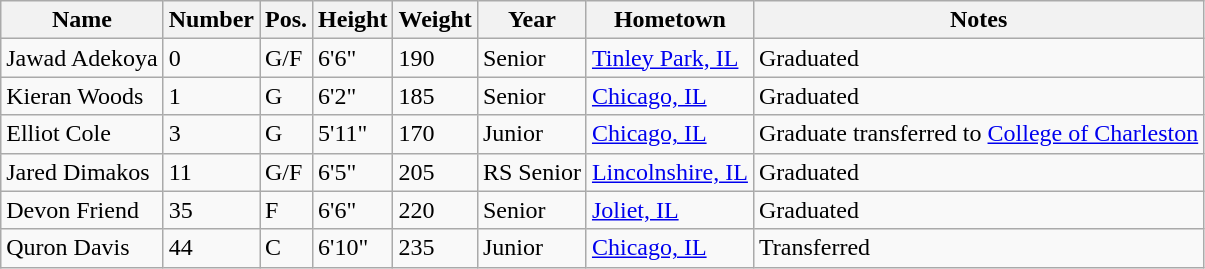<table class="wikitable sortable" border="1">
<tr>
<th>Name</th>
<th>Number</th>
<th>Pos.</th>
<th>Height</th>
<th>Weight</th>
<th>Year</th>
<th>Hometown</th>
<th class="unsortable">Notes</th>
</tr>
<tr>
<td>Jawad Adekoya</td>
<td>0</td>
<td>G/F</td>
<td>6'6"</td>
<td>190</td>
<td>Senior</td>
<td><a href='#'>Tinley Park, IL</a></td>
<td>Graduated</td>
</tr>
<tr>
<td>Kieran Woods</td>
<td>1</td>
<td>G</td>
<td>6'2"</td>
<td>185</td>
<td>Senior</td>
<td><a href='#'>Chicago, IL</a></td>
<td>Graduated</td>
</tr>
<tr>
<td>Elliot Cole</td>
<td>3</td>
<td>G</td>
<td>5'11"</td>
<td>170</td>
<td>Junior</td>
<td><a href='#'>Chicago, IL</a></td>
<td>Graduate transferred to <a href='#'>College of Charleston</a></td>
</tr>
<tr>
<td>Jared Dimakos</td>
<td>11</td>
<td>G/F</td>
<td>6'5"</td>
<td>205</td>
<td>RS Senior</td>
<td><a href='#'>Lincolnshire, IL</a></td>
<td>Graduated</td>
</tr>
<tr>
<td>Devon Friend</td>
<td>35</td>
<td>F</td>
<td>6'6"</td>
<td>220</td>
<td>Senior</td>
<td><a href='#'>Joliet, IL</a></td>
<td>Graduated</td>
</tr>
<tr>
<td>Quron Davis</td>
<td>44</td>
<td>C</td>
<td>6'10"</td>
<td>235</td>
<td>Junior</td>
<td><a href='#'>Chicago, IL</a></td>
<td>Transferred</td>
</tr>
</table>
